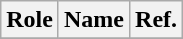<table class="wikitable">
<tr>
<th>Role</th>
<th>Name</th>
<th>Ref.</th>
</tr>
<tr>
</tr>
</table>
